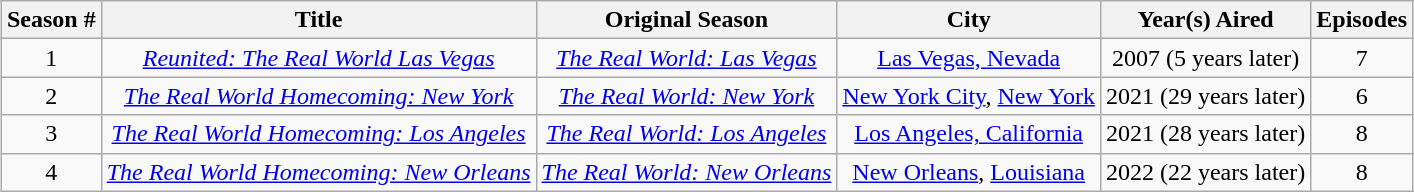<table class="wikitable" style="text-align:center; margin:auto;" The setting for the 3rd season bypassed numerous past seasons that aired closer to the 2nd (Los Angeles) season than the first New Orleans season to head to the latter, because not enough people from any of the interval seasons were willing to do a reunion set. Paramount+ has removed all 3 Homecoming seasons from its streaming archives and stated there are no plans to have any future editions.>
<tr>
<th>Season #</th>
<th>Title</th>
<th>Original Season</th>
<th>City</th>
<th>Year(s) Aired</th>
<th>Episodes</th>
</tr>
<tr>
<td>1</td>
<td><em><a href='#'>Reunited: The Real World Las Vegas</a></em></td>
<td><em><a href='#'>The Real World: Las Vegas</a></em></td>
<td><a href='#'>Las Vegas, Nevada</a></td>
<td>2007 (5 years later)</td>
<td>7</td>
</tr>
<tr>
<td>2</td>
<td><em><a href='#'>The Real World Homecoming: New York</a></em></td>
<td><em><a href='#'>The Real World: New York</a></em></td>
<td><a href='#'>New York City</a>, <a href='#'>New York</a></td>
<td>2021 (29 years later)</td>
<td>6</td>
</tr>
<tr>
<td>3</td>
<td><em><a href='#'>The Real World Homecoming: Los Angeles</a></em></td>
<td><em><a href='#'>The Real World: Los Angeles</a></em></td>
<td><a href='#'>Los Angeles, California</a></td>
<td>2021 (28 years later)</td>
<td>8</td>
</tr>
<tr>
<td>4</td>
<td><em><a href='#'>The Real World Homecoming: New Orleans</a></em></td>
<td><em><a href='#'>The Real World: New Orleans</a></em></td>
<td><a href='#'>New Orleans</a>, <a href='#'>Louisiana</a></td>
<td>2022 (22 years later)</td>
<td>8</td>
</tr>
</table>
